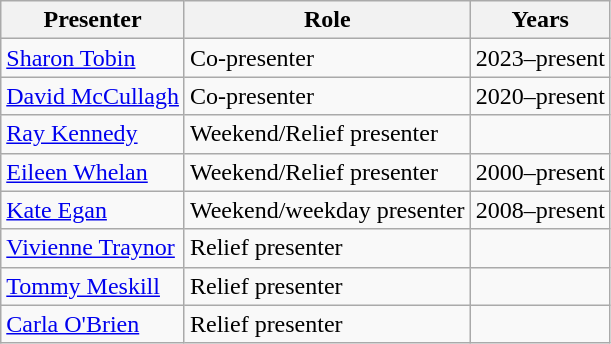<table class="wikitable">
<tr>
<th>Presenter</th>
<th>Role</th>
<th>Years</th>
</tr>
<tr>
<td><a href='#'>Sharon Tobin</a></td>
<td>Co-presenter</td>
<td>2023–present</td>
</tr>
<tr>
<td><a href='#'>David McCullagh</a></td>
<td>Co-presenter</td>
<td>2020–present</td>
</tr>
<tr>
<td><a href='#'>Ray Kennedy</a></td>
<td>Weekend/Relief presenter</td>
<td></td>
</tr>
<tr>
<td><a href='#'>Eileen Whelan</a></td>
<td>Weekend/Relief presenter</td>
<td>2000–present</td>
</tr>
<tr>
<td><a href='#'>Kate Egan</a></td>
<td>Weekend/weekday presenter</td>
<td>2008–present</td>
</tr>
<tr>
<td><a href='#'>Vivienne Traynor</a></td>
<td>Relief presenter</td>
<td></td>
</tr>
<tr>
<td><a href='#'>Tommy Meskill</a></td>
<td>Relief presenter</td>
<td></td>
</tr>
<tr>
<td><a href='#'>Carla O'Brien</a></td>
<td>Relief presenter</td>
<td></td>
</tr>
</table>
